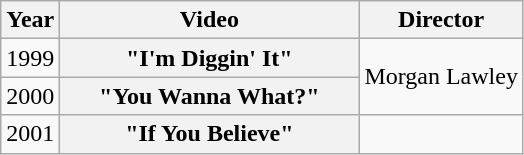<table class="wikitable plainrowheaders">
<tr>
<th>Year</th>
<th style="width:12em;">Video</th>
<th>Director</th>
</tr>
<tr>
<td>1999</td>
<th scope="row">"I'm Diggin' It"</th>
<td rowspan="2">Morgan Lawley</td>
</tr>
<tr>
<td>2000</td>
<th scope="row">"You Wanna What?"</th>
</tr>
<tr>
<td>2001</td>
<th scope="row">"If You Believe"</th>
<td></td>
</tr>
</table>
